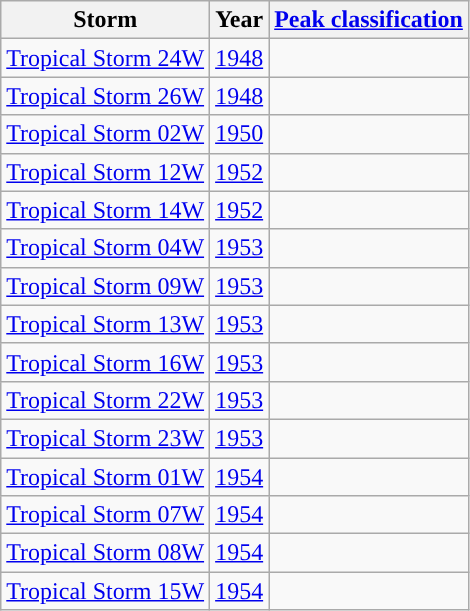<table class="wikitable" style="display: inline-table; margin-right: 50px;">
<tr>
<th>Storm</th>
<th>Year</th>
<th><a href='#'>Peak classification</a></th>
</tr>
<tr>
<td><a href='#'>Tropical Storm 24W</a></td>
<td><a href='#'>1948</a></td>
<td></td>
</tr>
<tr>
<td><a href='#'>Tropical Storm 26W</a></td>
<td><a href='#'>1948</a></td>
<td></td>
</tr>
<tr>
<td><a href='#'>Tropical Storm 02W</a></td>
<td><a href='#'>1950</a></td>
<td></td>
</tr>
<tr>
<td><a href='#'>Tropical Storm 12W</a></td>
<td><a href='#'>1952</a></td>
<td></td>
</tr>
<tr>
<td><a href='#'>Tropical Storm 14W</a></td>
<td><a href='#'>1952</a></td>
<td></td>
</tr>
<tr>
<td><a href='#'>Tropical Storm 04W</a></td>
<td><a href='#'>1953</a></td>
<td></td>
</tr>
<tr>
<td><a href='#'>Tropical Storm 09W</a></td>
<td><a href='#'>1953</a></td>
<td></td>
</tr>
<tr>
<td><a href='#'>Tropical Storm 13W</a></td>
<td><a href='#'>1953</a></td>
<td></td>
</tr>
<tr>
<td><a href='#'>Tropical Storm 16W</a></td>
<td><a href='#'>1953</a></td>
<td></td>
</tr>
<tr>
<td><a href='#'>Tropical Storm 22W</a></td>
<td><a href='#'>1953</a></td>
<td></td>
</tr>
<tr>
<td><a href='#'>Tropical Storm 23W</a></td>
<td><a href='#'>1953</a></td>
<td></td>
</tr>
<tr>
<td><a href='#'>Tropical Storm 01W</a></td>
<td><a href='#'>1954</a></td>
<td></td>
</tr>
<tr>
<td><a href='#'>Tropical Storm 07W</a></td>
<td><a href='#'>1954</a></td>
<td></td>
</tr>
<tr>
<td><a href='#'>Tropical Storm 08W</a></td>
<td><a href='#'>1954</a></td>
<td></td>
</tr>
<tr>
<td><a href='#'>Tropical Storm 15W</a></td>
<td><a href='#'>1954</a></td>
<td></td>
</tr>
</table>
